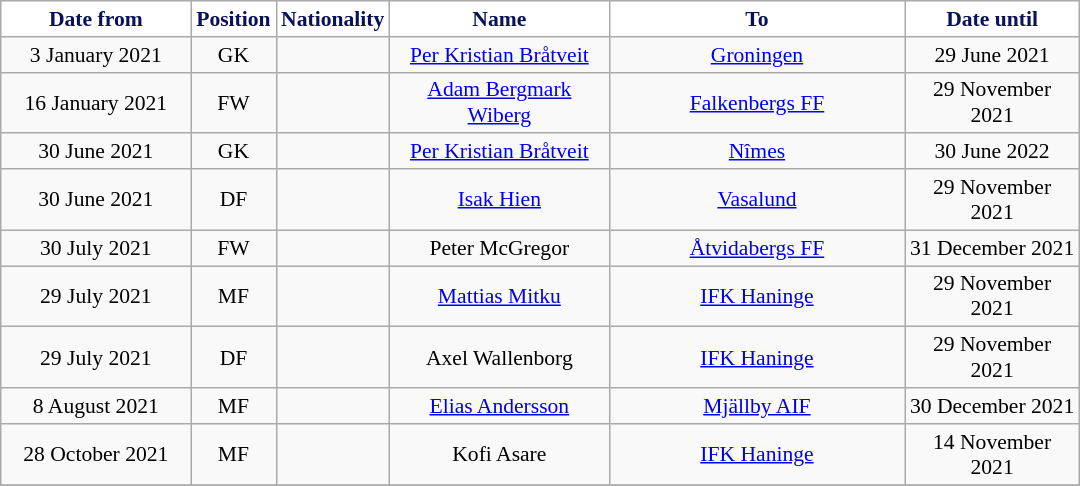<table class="wikitable" style="text-align:center; font-size:90%; ">
<tr>
<th style="background:#FFFFFF; color:#081159; width:120px;">Date from</th>
<th style="background:#FFFFFF; color:#081159; width:50px;">Position</th>
<th style="background:#FFFFFF; color:#081159; width:50px;">Nationality</th>
<th style="background:#FFFFFF; color:#081159; width:140px;">Name</th>
<th style="background:#FFFFFF; color:#081159; width:190px;">To</th>
<th style="background:#FFFFFF; color:#081159; width:110px;">Date until</th>
</tr>
<tr>
<td>3 January 2021</td>
<td>GK</td>
<td></td>
<td><a href='#'>Per Kristian Bråtveit</a></td>
<td> <a href='#'>Groningen</a></td>
<td>29 June 2021</td>
</tr>
<tr>
<td>16 January 2021</td>
<td>FW</td>
<td></td>
<td><a href='#'>Adam Bergmark Wiberg</a></td>
<td> <a href='#'>Falkenbergs FF</a></td>
<td>29 November 2021</td>
</tr>
<tr>
<td>30 June 2021</td>
<td>GK</td>
<td></td>
<td><a href='#'>Per Kristian Bråtveit</a></td>
<td> <a href='#'>Nîmes</a></td>
<td>30 June 2022</td>
</tr>
<tr>
<td>30 June 2021</td>
<td>DF</td>
<td></td>
<td><a href='#'>Isak Hien</a></td>
<td> <a href='#'>Vasalund</a></td>
<td>29 November 2021</td>
</tr>
<tr>
<td>30 July 2021</td>
<td>FW</td>
<td></td>
<td>Peter McGregor</td>
<td> <a href='#'>Åtvidabergs FF</a></td>
<td>31 December 2021</td>
</tr>
<tr>
<td>29 July 2021</td>
<td>MF</td>
<td></td>
<td><a href='#'>Mattias Mitku</a></td>
<td> <a href='#'>IFK Haninge</a></td>
<td>29 November 2021</td>
</tr>
<tr>
<td>29 July 2021</td>
<td>DF</td>
<td></td>
<td>Axel Wallenborg</td>
<td> <a href='#'>IFK Haninge</a></td>
<td>29 November 2021</td>
</tr>
<tr>
<td>8 August 2021</td>
<td>MF</td>
<td></td>
<td><a href='#'>Elias Andersson</a></td>
<td> <a href='#'>Mjällby AIF</a></td>
<td>30 December 2021</td>
</tr>
<tr>
<td>28 October 2021</td>
<td>MF</td>
<td></td>
<td>Kofi Asare</td>
<td> <a href='#'>IFK Haninge</a></td>
<td>14 November 2021</td>
</tr>
<tr>
</tr>
</table>
